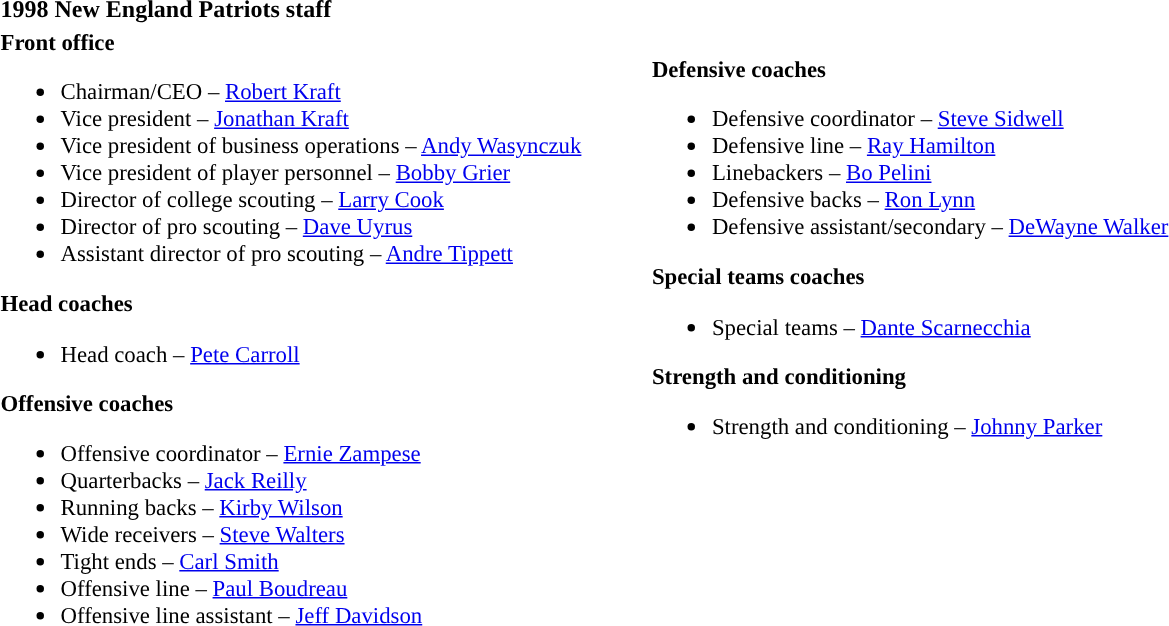<table class="toccolours" style="text-align: left;">
<tr>
<th colspan="7"><strong>1998 New England Patriots staff</strong></th>
</tr>
<tr>
<td style="font-size: 95%;" valign="top"><strong>Front office</strong><br><ul><li>Chairman/CEO – <a href='#'>Robert Kraft</a></li><li>Vice president – <a href='#'>Jonathan Kraft</a></li><li>Vice president of business operations – <a href='#'>Andy Wasynczuk</a></li><li>Vice president of player personnel – <a href='#'>Bobby Grier</a></li><li>Director of college scouting – <a href='#'>Larry Cook</a></li><li>Director of pro scouting – <a href='#'>Dave Uyrus</a></li><li>Assistant director of pro scouting – <a href='#'>Andre Tippett</a></li></ul><strong>Head coaches</strong><ul><li>Head coach – <a href='#'>Pete Carroll</a></li></ul><strong>Offensive coaches</strong><ul><li>Offensive coordinator – <a href='#'>Ernie Zampese</a></li><li>Quarterbacks – <a href='#'>Jack Reilly</a></li><li>Running backs – <a href='#'>Kirby Wilson</a></li><li>Wide receivers – <a href='#'>Steve Walters</a></li><li>Tight ends – <a href='#'>Carl Smith</a></li><li>Offensive line – <a href='#'>Paul Boudreau</a></li><li>Offensive line assistant – <a href='#'>Jeff Davidson</a></li></ul></td>
<td width="35"> </td>
<td valign="top"></td>
<td style="font-size: 95%;" valign="top"><br><strong>Defensive coaches</strong><ul><li>Defensive coordinator – <a href='#'>Steve Sidwell</a></li><li>Defensive line – <a href='#'>Ray Hamilton</a></li><li>Linebackers – <a href='#'>Bo Pelini</a></li><li>Defensive backs – <a href='#'>Ron Lynn</a></li><li>Defensive assistant/secondary – <a href='#'>DeWayne Walker</a></li></ul><strong>Special teams coaches</strong><ul><li>Special teams – <a href='#'>Dante Scarnecchia</a></li></ul><strong>Strength and conditioning</strong><ul><li>Strength and conditioning – <a href='#'>Johnny Parker</a></li></ul></td>
</tr>
</table>
